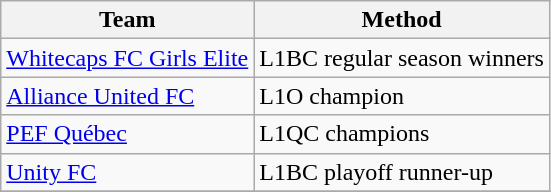<table class="wikitable">
<tr>
<th>Team</th>
<th>Method</th>
</tr>
<tr>
<td> <a href='#'>Whitecaps FC Girls Elite</a></td>
<td>L1BC regular season winners</td>
</tr>
<tr>
<td> <a href='#'>Alliance United FC</a></td>
<td>L1O champion</td>
</tr>
<tr>
<td> <a href='#'>PEF Québec</a></td>
<td>L1QC champions</td>
</tr>
<tr>
<td> <a href='#'>Unity FC</a></td>
<td>L1BC playoff runner-up</td>
</tr>
<tr>
</tr>
</table>
